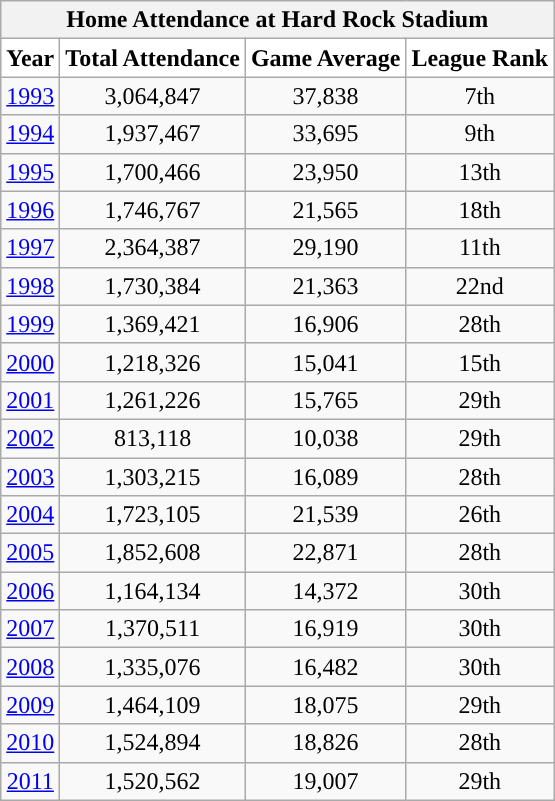<table class="wikitable" style="text-align:center">
<tr>
<th colspan=5><strong>Home Attendance at Hard Rock Stadium</strong></th>
</tr>
<tr style="background:#FFFFFF; color:#000000;">
<td><strong>Year</strong></td>
<td><strong>Total Attendance</strong></td>
<td><strong>Game Average</strong></td>
<td><strong>League Rank</strong></td>
</tr>
<tr>
<td><a href='#'>1993</a></td>
<td>3,064,847</td>
<td>37,838</td>
<td>7th</td>
</tr>
<tr>
<td><a href='#'>1994</a></td>
<td>1,937,467</td>
<td>33,695</td>
<td>9th</td>
</tr>
<tr>
<td><a href='#'>1995</a></td>
<td>1,700,466</td>
<td>23,950</td>
<td>13th</td>
</tr>
<tr>
<td><a href='#'>1996</a></td>
<td>1,746,767</td>
<td>21,565</td>
<td>18th</td>
</tr>
<tr>
<td><a href='#'>1997</a></td>
<td>2,364,387</td>
<td>29,190</td>
<td>11th</td>
</tr>
<tr>
<td><a href='#'>1998</a></td>
<td>1,730,384</td>
<td>21,363</td>
<td>22nd</td>
</tr>
<tr>
<td><a href='#'>1999</a></td>
<td>1,369,421</td>
<td>16,906</td>
<td>28th</td>
</tr>
<tr>
<td><a href='#'>2000</a></td>
<td>1,218,326</td>
<td>15,041</td>
<td>15th</td>
</tr>
<tr>
<td><a href='#'>2001</a></td>
<td>1,261,226</td>
<td>15,765</td>
<td>29th</td>
</tr>
<tr>
<td><a href='#'>2002</a></td>
<td>813,118</td>
<td>10,038</td>
<td>29th</td>
</tr>
<tr>
<td><a href='#'>2003</a></td>
<td>1,303,215</td>
<td>16,089</td>
<td>28th</td>
</tr>
<tr>
<td><a href='#'>2004</a></td>
<td>1,723,105</td>
<td>21,539</td>
<td>26th</td>
</tr>
<tr>
<td><a href='#'>2005</a></td>
<td>1,852,608</td>
<td>22,871</td>
<td>28th</td>
</tr>
<tr>
<td><a href='#'>2006</a></td>
<td>1,164,134</td>
<td>14,372</td>
<td>30th</td>
</tr>
<tr>
<td><a href='#'>2007</a></td>
<td>1,370,511</td>
<td>16,919</td>
<td>30th</td>
</tr>
<tr>
<td><a href='#'>2008</a></td>
<td>1,335,076</td>
<td>16,482</td>
<td>30th</td>
</tr>
<tr>
<td><a href='#'>2009</a></td>
<td>1,464,109</td>
<td>18,075</td>
<td>29th</td>
</tr>
<tr>
<td><a href='#'>2010</a></td>
<td>1,524,894</td>
<td>18,826</td>
<td>28th</td>
</tr>
<tr>
<td><a href='#'>2011</a></td>
<td>1,520,562</td>
<td>19,007</td>
<td>29th</td>
</tr>
</table>
